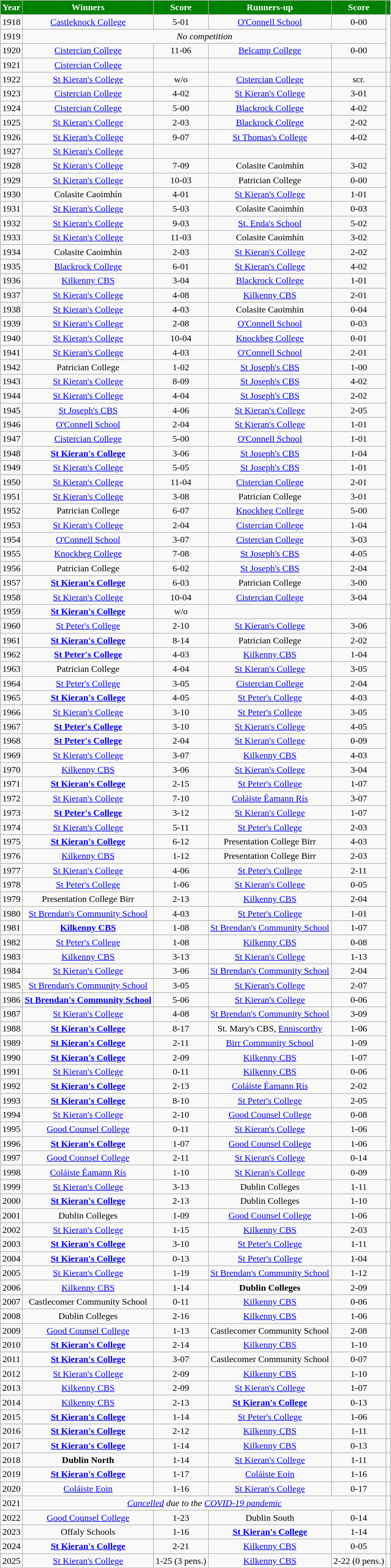<table class="wikitable sortable" style="text-align:center;">
<tr>
<th style="background:green;color:white;">Year</th>
<th style="background:green;color:white;">Winners</th>
<th style="background:green;color:white;">Score</th>
<th style="background:green;color:white;">Runners-up</th>
<th style="background:green;color:white;">Score</th>
<th style="background:green;color:white;"></th>
</tr>
<tr>
<td>1918</td>
<td><a href='#'>Castleknock College</a></td>
<td>5-01</td>
<td><a href='#'>O'Connell School</a></td>
<td>0-00</td>
</tr>
<tr>
<td>1919</td>
<td colspan=4 align=center><em>No competition</em></td>
</tr>
<tr>
<td>1920</td>
<td><a href='#'>Cistercian College</a></td>
<td>11-06</td>
<td><a href='#'>Belcamp College</a></td>
<td>0-00</td>
</tr>
<tr>
<td>1921</td>
<td><a href='#'>Cistercian College</a></td>
<td></td>
<td></td>
<td></td>
<td></td>
</tr>
<tr>
<td>1922</td>
<td><a href='#'>St Kieran's College</a></td>
<td>w/o</td>
<td><a href='#'>Cistercian College</a></td>
<td>scr.</td>
<td></td>
</tr>
<tr>
<td>1923</td>
<td><a href='#'>Cistercian College</a></td>
<td>4-02</td>
<td><a href='#'>St Kieran's College</a></td>
<td>3-01</td>
</tr>
<tr>
<td>1924</td>
<td><a href='#'>Cistercian College</a></td>
<td>5-00</td>
<td><a href='#'>Blackrock College</a></td>
<td>4-02</td>
</tr>
<tr>
<td>1925</td>
<td><a href='#'>St Kieran's College</a></td>
<td>2-03</td>
<td><a href='#'>Blackrock College</a></td>
<td>2-02</td>
</tr>
<tr>
<td>1926</td>
<td><a href='#'>St Kieran's College</a></td>
<td>9-07</td>
<td><a href='#'>St Thomas's College</a></td>
<td>4-02</td>
</tr>
<tr>
<td>1927</td>
<td><a href='#'>St Kieran's College</a></td>
<td></td>
<td></td>
<td></td>
</tr>
<tr>
<td>1928</td>
<td><a href='#'>St Kieran's College</a></td>
<td>7-09</td>
<td>Colasite Caoimhín</td>
<td>3-02</td>
</tr>
<tr>
<td>1929</td>
<td><a href='#'>St Kieran's College</a></td>
<td>10-03</td>
<td>Patrician College</td>
<td>0-00</td>
</tr>
<tr>
<td>1930</td>
<td>Colasite Caoimhín</td>
<td>4-01</td>
<td><a href='#'>St Kieran's College</a></td>
<td>1-01</td>
</tr>
<tr>
<td>1931</td>
<td><a href='#'>St Kieran's College</a></td>
<td>5-03</td>
<td>Colasite Caoimhín</td>
<td>0-03</td>
</tr>
<tr>
<td>1932</td>
<td><a href='#'>St Kieran's College</a></td>
<td>9-03</td>
<td><a href='#'>St. Enda's School</a></td>
<td>5-02</td>
</tr>
<tr>
<td>1933</td>
<td><a href='#'>St Kieran's College</a></td>
<td>11-03</td>
<td>Colasite Caoimhín</td>
<td>3-02</td>
</tr>
<tr>
<td>1934</td>
<td>Colasite Caoimhín</td>
<td>2-03</td>
<td><a href='#'>St Kieran's College</a></td>
<td>2-02</td>
</tr>
<tr>
<td>1935</td>
<td><a href='#'>Blackrock College</a></td>
<td>6-01</td>
<td><a href='#'>St Kieran's College</a></td>
<td>4-02</td>
</tr>
<tr>
<td>1936</td>
<td><a href='#'>Kilkenny CBS</a></td>
<td>3-04</td>
<td><a href='#'>Blackrock College</a></td>
<td>1-01</td>
</tr>
<tr>
<td>1937</td>
<td><a href='#'>St Kieran's College</a></td>
<td>4-08</td>
<td><a href='#'>Kilkenny CBS</a></td>
<td>2-01</td>
</tr>
<tr>
<td>1938</td>
<td><a href='#'>St Kieran's College</a></td>
<td>4-03</td>
<td>Colasite Caoimhín</td>
<td>0-04</td>
</tr>
<tr>
<td>1939</td>
<td><a href='#'>St Kieran's College</a></td>
<td>2-08</td>
<td><a href='#'>O'Connell School</a></td>
<td>0-03</td>
</tr>
<tr>
<td>1940</td>
<td><a href='#'>St Kieran's College</a></td>
<td>10-04</td>
<td><a href='#'>Knockbeg College</a></td>
<td>0-01</td>
</tr>
<tr>
<td>1941</td>
<td><a href='#'>St Kieran's College</a></td>
<td>4-03</td>
<td><a href='#'>O'Connell School</a></td>
<td>2-01</td>
</tr>
<tr>
<td>1942</td>
<td>Patrician College</td>
<td>1-02</td>
<td><a href='#'>St Joseph's CBS</a></td>
<td>1-00</td>
</tr>
<tr>
<td>1943</td>
<td><a href='#'>St Kieran's College</a></td>
<td>8-09</td>
<td><a href='#'>St Joseph's CBS</a></td>
<td>4-02</td>
</tr>
<tr>
<td>1944</td>
<td><a href='#'>St Kieran's College</a></td>
<td>4-04</td>
<td><a href='#'>St Joseph's CBS</a></td>
<td>2-02</td>
</tr>
<tr>
<td>1945</td>
<td><a href='#'>St Joseph's CBS</a></td>
<td>4-06</td>
<td><a href='#'>St Kieran's College</a></td>
<td>2-05</td>
</tr>
<tr>
<td>1946</td>
<td><a href='#'>O'Connell School</a></td>
<td>2-04</td>
<td><a href='#'>St Kieran's College</a></td>
<td>1-01</td>
</tr>
<tr>
<td>1947</td>
<td><a href='#'>Cistercian College</a></td>
<td>5-00</td>
<td><a href='#'>O'Connell School</a></td>
<td>1-01</td>
</tr>
<tr>
<td>1948</td>
<td><strong><a href='#'>St Kieran's College</a></strong></td>
<td>3-06</td>
<td><a href='#'>St Joseph's CBS</a></td>
<td>1-04</td>
</tr>
<tr>
<td>1949</td>
<td><a href='#'>St Kieran's College</a></td>
<td>5-05</td>
<td><a href='#'>St Joseph's CBS</a></td>
<td>1-01</td>
</tr>
<tr>
<td>1950</td>
<td><a href='#'>St Kieran's College</a></td>
<td>11-04</td>
<td><a href='#'>Cistercian College</a></td>
<td>2-01</td>
</tr>
<tr>
<td>1951</td>
<td><a href='#'>St Kieran's College</a></td>
<td>3-08</td>
<td>Patrician College</td>
<td>3-01</td>
</tr>
<tr>
<td>1952</td>
<td>Patrician College</td>
<td>6-07</td>
<td><a href='#'>Knockbeg College</a></td>
<td>5-00</td>
</tr>
<tr>
<td>1953</td>
<td><a href='#'>St Kieran's College</a></td>
<td>2-04</td>
<td><a href='#'>Cistercian College</a></td>
<td>1-04</td>
</tr>
<tr>
<td>1954</td>
<td><a href='#'>O'Connell School</a></td>
<td>3-07</td>
<td><a href='#'>Cistercian College</a></td>
<td>3-03</td>
</tr>
<tr>
<td>1955</td>
<td><a href='#'>Knockbeg College</a></td>
<td>7-08</td>
<td><a href='#'>St Joseph's CBS</a></td>
<td>4-05</td>
</tr>
<tr>
<td>1956</td>
<td>Patrician College</td>
<td>6-02</td>
<td><a href='#'>St Joseph's CBS</a></td>
<td>2-04</td>
</tr>
<tr>
<td>1957</td>
<td><strong><a href='#'>St Kieran's College</a></strong></td>
<td>6-03</td>
<td>Patrician College</td>
<td>3-00</td>
</tr>
<tr>
<td>1958</td>
<td><a href='#'>St Kieran's College</a></td>
<td>10-04</td>
<td><a href='#'>Cistercian College</a></td>
<td>3-04</td>
</tr>
<tr>
<td>1959</td>
<td><strong><a href='#'>St Kieran's College</a></strong></td>
<td>w/o</td>
<td></td>
<td></td>
<td></td>
</tr>
<tr>
<td>1960</td>
<td><a href='#'>St Peter's College</a></td>
<td>2-10</td>
<td><a href='#'>St Kieran's College</a></td>
<td>3-06</td>
</tr>
<tr>
<td>1961</td>
<td><strong><a href='#'>St Kieran's College</a></strong></td>
<td>8-14</td>
<td>Patrician College</td>
<td>2-02</td>
</tr>
<tr>
<td>1962</td>
<td><strong><a href='#'>St Peter's College</a></strong></td>
<td>4-03</td>
<td><a href='#'>Kilkenny CBS</a></td>
<td>1-04</td>
</tr>
<tr>
<td>1963</td>
<td>Patrician College</td>
<td>4-04</td>
<td><a href='#'>St Kieran's College</a></td>
<td>3-05</td>
</tr>
<tr>
<td>1964</td>
<td><a href='#'>St Peter's College</a></td>
<td>3-05</td>
<td><a href='#'>Cistercian College</a></td>
<td>2-04</td>
</tr>
<tr>
<td>1965</td>
<td><strong><a href='#'>St Kieran's College</a></strong></td>
<td>4-05</td>
<td><a href='#'>St Peter's College</a></td>
<td>4-03</td>
</tr>
<tr>
<td>1966</td>
<td><a href='#'>St Kieran's College</a></td>
<td>3-10</td>
<td><a href='#'>St Peter's College</a></td>
<td>3-05</td>
</tr>
<tr>
<td>1967</td>
<td><strong><a href='#'>St Peter's College</a></strong></td>
<td>3-10</td>
<td><a href='#'>St Kieran's College</a></td>
<td>4-05</td>
</tr>
<tr>
<td>1968</td>
<td><strong><a href='#'>St Peter's College</a></strong></td>
<td>2-04</td>
<td><a href='#'>St Kieran's College</a></td>
<td>0-09</td>
</tr>
<tr>
<td>1969</td>
<td><a href='#'>St Kieran's College</a></td>
<td>3-07</td>
<td><a href='#'>Kilkenny CBS</a></td>
<td>4-03</td>
</tr>
<tr>
<td>1970</td>
<td><a href='#'>Kilkenny CBS</a></td>
<td>3-06</td>
<td><a href='#'>St Kieran's College</a></td>
<td>3-04</td>
</tr>
<tr>
<td>1971</td>
<td><strong><a href='#'>St Kieran's College</a></strong></td>
<td>2-15</td>
<td><a href='#'>St Peter's College</a></td>
<td>1-07</td>
</tr>
<tr>
<td>1972</td>
<td><a href='#'>St Kieran's College</a></td>
<td>7-10</td>
<td><a href='#'>Coláiste Éamann Rís</a></td>
<td>3-07</td>
</tr>
<tr>
<td>1973</td>
<td><strong><a href='#'>St Peter's College</a></strong></td>
<td>3-12</td>
<td><a href='#'>St Kieran's College</a></td>
<td>1-07</td>
</tr>
<tr>
<td>1974</td>
<td><a href='#'>St Kieran's College</a></td>
<td>5-11</td>
<td><a href='#'>St Peter's College</a></td>
<td>2-03</td>
</tr>
<tr>
<td>1975</td>
<td><strong><a href='#'>St Kieran's College</a></strong></td>
<td>6-12</td>
<td>Presentation College Birr</td>
<td>4-03</td>
</tr>
<tr>
<td>1976</td>
<td><a href='#'>Kilkenny CBS</a></td>
<td>1-12</td>
<td>Presentation College Birr</td>
<td>2-03</td>
</tr>
<tr>
<td>1977</td>
<td><a href='#'>St Kieran's College</a></td>
<td>4-06</td>
<td><a href='#'>St Peter's College</a></td>
<td>2-11</td>
</tr>
<tr>
<td>1978</td>
<td><a href='#'>St Peter's College</a></td>
<td>1-06</td>
<td><a href='#'>St Kieran's College</a></td>
<td>0-05</td>
</tr>
<tr>
<td>1979</td>
<td>Presentation College Birr</td>
<td>2-13</td>
<td><a href='#'>Kilkenny CBS</a></td>
<td>2-04</td>
</tr>
<tr>
<td>1980</td>
<td><a href='#'>St Brendan's Community School</a></td>
<td>4-03</td>
<td><a href='#'>St Peter's College</a></td>
<td>1-01</td>
</tr>
<tr>
<td>1981</td>
<td><strong><a href='#'>Kilkenny CBS</a></strong></td>
<td>1-08</td>
<td><a href='#'>St Brendan's Community School</a></td>
<td>1-07</td>
</tr>
<tr>
<td>1982</td>
<td><a href='#'>St Peter's College</a></td>
<td>1-08</td>
<td><a href='#'>Kilkenny CBS</a></td>
<td>0-08</td>
</tr>
<tr>
<td>1983</td>
<td><a href='#'>Kilkenny CBS</a></td>
<td>3-13</td>
<td><a href='#'>St Kieran's College</a></td>
<td>1-13</td>
</tr>
<tr>
<td>1984</td>
<td><a href='#'>St Kieran's College</a></td>
<td>3-06</td>
<td><a href='#'>St Brendan's Community School</a></td>
<td>2-04</td>
</tr>
<tr>
<td>1985</td>
<td><a href='#'>St Brendan's Community School</a></td>
<td>3-05</td>
<td><a href='#'>St Kieran's College</a></td>
<td>2-07</td>
</tr>
<tr>
<td>1986</td>
<td><strong><a href='#'>St Brendan's Community School</a></strong></td>
<td>5-06</td>
<td><a href='#'>St Kieran's College</a></td>
<td>0-06</td>
</tr>
<tr>
<td>1987</td>
<td><a href='#'>St Kieran's College</a></td>
<td>4-08</td>
<td><a href='#'>St Brendan's Community School</a></td>
<td>3-09</td>
</tr>
<tr>
<td>1988</td>
<td><strong><a href='#'>St Kieran's College</a></strong></td>
<td>8-17</td>
<td>St. Mary's CBS, <a href='#'>Enniscorthy</a></td>
<td>1-06</td>
</tr>
<tr>
<td>1989</td>
<td><strong><a href='#'>St Kieran's College</a></strong></td>
<td>2-11</td>
<td><a href='#'>Birr Community School</a></td>
<td>1-09</td>
</tr>
<tr>
<td>1990</td>
<td><strong><a href='#'>St Kieran's College</a></strong></td>
<td>2-09</td>
<td><a href='#'>Kilkenny CBS</a></td>
<td>1-07</td>
</tr>
<tr>
<td>1991</td>
<td><a href='#'>St Kieran's College</a></td>
<td>0-11</td>
<td><a href='#'>Kilkenny CBS</a></td>
<td>0-06</td>
</tr>
<tr>
<td>1992</td>
<td><strong><a href='#'>St Kieran's College</a></strong></td>
<td>2-13</td>
<td><a href='#'>Coláiste Éamann Rís</a></td>
<td>2-02</td>
</tr>
<tr>
<td>1993</td>
<td><strong><a href='#'>St Kieran's College</a></strong></td>
<td>8-10</td>
<td><a href='#'>St Peter's College</a></td>
<td>2-05</td>
</tr>
<tr>
<td>1994</td>
<td><a href='#'>St Kieran's College</a></td>
<td>2-10</td>
<td><a href='#'>Good Counsel College</a></td>
<td>0-08</td>
</tr>
<tr>
<td>1995</td>
<td><a href='#'>Good Counsel College</a></td>
<td>0-11</td>
<td><a href='#'>St Kieran's College</a></td>
<td>1-06</td>
</tr>
<tr>
<td>1996</td>
<td><strong><a href='#'>St Kieran's College</a></strong></td>
<td>1-07</td>
<td><a href='#'>Good Counsel College</a></td>
<td>1-06</td>
</tr>
<tr>
<td>1997</td>
<td><a href='#'>Good Counsel College</a></td>
<td>2-11</td>
<td><a href='#'>St Kieran's College</a></td>
<td>0-14</td>
<td></td>
</tr>
<tr>
<td>1998</td>
<td><a href='#'>Coláiste Éamann Rís</a></td>
<td>1-10</td>
<td><a href='#'>St Kieran's College</a></td>
<td>0-09</td>
<td></td>
</tr>
<tr>
<td>1999</td>
<td><a href='#'>St Kieran's College</a></td>
<td>3-13</td>
<td>Dublin Colleges</td>
<td>1-11</td>
<td></td>
</tr>
<tr>
<td>2000</td>
<td><strong><a href='#'>St Kieran's College</a></strong></td>
<td>2-13</td>
<td>Dublin Colleges</td>
<td>1-10</td>
<td></td>
</tr>
<tr>
<td>2001</td>
<td>Dublin Colleges</td>
<td>1-09</td>
<td><a href='#'>Good Counsel College</a></td>
<td>1-06</td>
<td></td>
</tr>
<tr>
<td>2002</td>
<td><a href='#'>St Kieran's College</a></td>
<td>1-15</td>
<td><a href='#'>Kilkenny CBS</a></td>
<td>2-03</td>
<td></td>
</tr>
<tr>
<td>2003</td>
<td><strong><a href='#'>St Kieran's College</a></strong></td>
<td>3-10</td>
<td><a href='#'>St Peter's College</a></td>
<td>1-11</td>
<td></td>
</tr>
<tr>
<td>2004</td>
<td><strong><a href='#'>St Kieran's College</a></strong></td>
<td>0-13</td>
<td><a href='#'>St Peter's College</a></td>
<td>1-04</td>
<td></td>
</tr>
<tr>
<td>2005</td>
<td><a href='#'>St Kieran's College</a></td>
<td>1-19</td>
<td><a href='#'>St Brendan's Community School</a></td>
<td>1-12</td>
<td></td>
</tr>
<tr>
<td>2006</td>
<td><a href='#'>Kilkenny CBS</a></td>
<td>1-14</td>
<td><strong>Dublin Colleges</strong></td>
<td>2-09</td>
<td></td>
</tr>
<tr>
<td>2007</td>
<td>Castlecomer Community School</td>
<td>0-11</td>
<td><a href='#'>Kilkenny CBS</a></td>
<td>0-06</td>
<td></td>
</tr>
<tr>
<td>2008</td>
<td>Dublin Colleges</td>
<td>2-16</td>
<td><a href='#'>Kilkenny CBS</a></td>
<td>1-06</td>
<td></td>
</tr>
<tr>
<td>2009</td>
<td><a href='#'>Good Counsel College</a></td>
<td>1-13</td>
<td>Castlecomer Community School</td>
<td>2-08</td>
<td></td>
</tr>
<tr>
<td>2010</td>
<td><strong><a href='#'>St Kieran's College</a></strong></td>
<td>2-14</td>
<td><a href='#'>Kilkenny CBS</a></td>
<td>1-10</td>
<td></td>
</tr>
<tr>
<td>2011</td>
<td><strong><a href='#'>St Kieran's College</a></strong></td>
<td>3-07</td>
<td>Castlecomer Community School</td>
<td>0-07</td>
<td></td>
</tr>
<tr>
<td>2012</td>
<td><a href='#'>St Kieran's College</a></td>
<td>2-09</td>
<td><a href='#'>Kilkenny CBS</a></td>
<td>1-10</td>
<td></td>
</tr>
<tr>
<td>2013</td>
<td><a href='#'>Kilkenny CBS</a></td>
<td>2-09</td>
<td><a href='#'>St Kieran's College</a></td>
<td>1-07</td>
<td></td>
</tr>
<tr>
<td>2014</td>
<td><a href='#'>Kilkenny CBS</a></td>
<td>2-13</td>
<td><strong><a href='#'>St Kieran's College</a></strong></td>
<td>0-13</td>
<td></td>
</tr>
<tr>
<td>2015</td>
<td><strong><a href='#'>St Kieran's College</a></strong></td>
<td>1-14</td>
<td><a href='#'>St Peter's College</a></td>
<td>1-06</td>
<td></td>
</tr>
<tr>
<td>2016</td>
<td><strong><a href='#'>St Kieran's College</a></strong></td>
<td>2-12</td>
<td><a href='#'>Kilkenny CBS</a></td>
<td>1-11</td>
<td></td>
</tr>
<tr>
<td>2017</td>
<td><strong><a href='#'>St Kieran's College</a></strong></td>
<td>1-14</td>
<td><a href='#'>Kilkenny CBS</a></td>
<td>0-13</td>
<td></td>
</tr>
<tr>
<td>2018</td>
<td><strong>Dublin North</strong></td>
<td>1-14</td>
<td><a href='#'>St Kieran's College</a></td>
<td>1-11</td>
<td></td>
</tr>
<tr>
<td>2019</td>
<td><strong><a href='#'>St Kieran's College</a></strong></td>
<td>1-17</td>
<td><a href='#'>Coláiste Eoin</a></td>
<td>1-16</td>
<td></td>
</tr>
<tr>
<td>2020</td>
<td><a href='#'>Coláiste Eoin</a></td>
<td>1-16</td>
<td><a href='#'>St Kieran's College</a></td>
<td>0-17</td>
<td></td>
</tr>
<tr>
<td>2021</td>
<td colspan=4 align=center><em><a href='#'>Cancelled</a> due to the <a href='#'>COVID-19 pandemic</a></em></td>
<td></td>
</tr>
<tr>
<td>2022</td>
<td><a href='#'>Good Counsel College</a></td>
<td>1-23</td>
<td>Dublin South</td>
<td>0-14</td>
<td></td>
</tr>
<tr>
<td>2023</td>
<td>Offaly Schools</td>
<td>1-16</td>
<td><strong><a href='#'>St Kieran's College</a></strong></td>
<td>1-14</td>
<td></td>
</tr>
<tr>
<td>2024</td>
<td><strong><a href='#'>St Kieran's College</a></strong></td>
<td>2-21</td>
<td><a href='#'>Kilkenny CBS</a></td>
<td>0-05</td>
<td></td>
</tr>
<tr>
<td>2025</td>
<td><a href='#'>St Kieran's College</a></td>
<td>1-25 (3 pens.)</td>
<td><a href='#'>Kilkenny CBS</a></td>
<td>2-22 (0 pens.)</td>
<td></td>
</tr>
</table>
